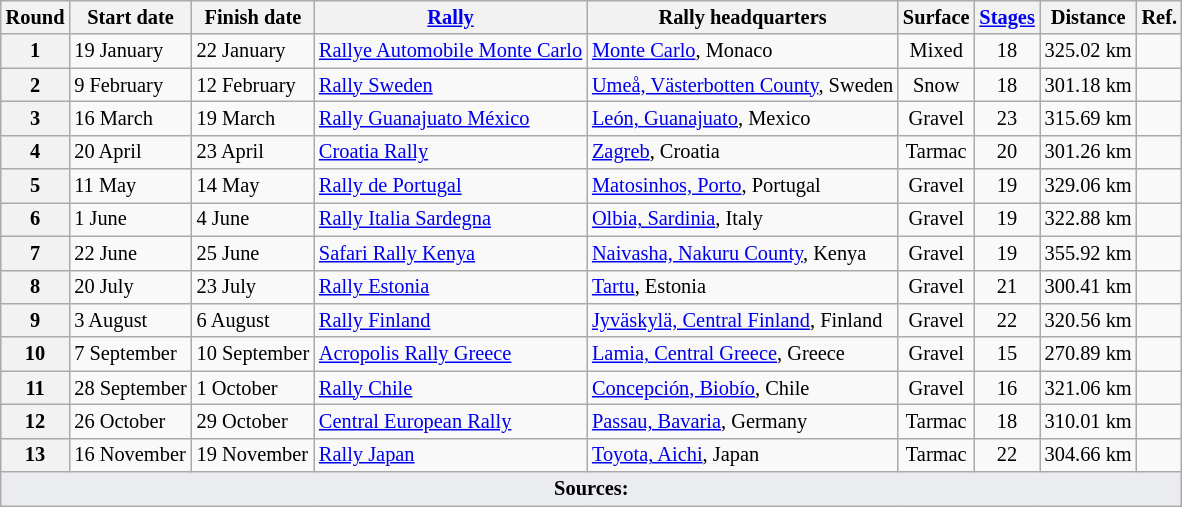<table class="wikitable" style="font-size: 85%;">
<tr>
<th>Round</th>
<th>Start date</th>
<th>Finish date</th>
<th><a href='#'>Rally</a></th>
<th>Rally headquarters</th>
<th>Surface</th>
<th><a href='#'>Stages</a></th>
<th>Distance</th>
<th>Ref.</th>
</tr>
<tr>
<th>1</th>
<td>19 January</td>
<td>22 January</td>
<td> <a href='#'>Rallye Automobile Monte Carlo</a></td>
<td><a href='#'>Monte Carlo</a>, Monaco</td>
<td align=center>Mixed</td>
<td align=center>18</td>
<td align=center>325.02 km</td>
<td align=center></td>
</tr>
<tr>
<th>2</th>
<td>9 February</td>
<td>12 February</td>
<td> <a href='#'>Rally Sweden</a></td>
<td><a href='#'>Umeå, Västerbotten County</a>, Sweden</td>
<td align=center>Snow</td>
<td align=center>18</td>
<td align=center>301.18 km</td>
<td align=center></td>
</tr>
<tr>
<th>3</th>
<td>16 March</td>
<td>19 March</td>
<td> <a href='#'>Rally Guanajuato México</a></td>
<td><a href='#'>León, Guanajuato</a>, Mexico</td>
<td align=center>Gravel</td>
<td align=center>23</td>
<td align=center>315.69 km</td>
<td align=center></td>
</tr>
<tr>
<th>4</th>
<td>20 April</td>
<td>23 April</td>
<td> <a href='#'>Croatia Rally</a></td>
<td><a href='#'>Zagreb</a>, Croatia</td>
<td align=center>Tarmac</td>
<td align=center>20</td>
<td align=center>301.26 km</td>
<td align=center></td>
</tr>
<tr>
<th>5</th>
<td>11 May</td>
<td>14 May</td>
<td> <a href='#'>Rally de Portugal</a></td>
<td><a href='#'>Matosinhos, Porto</a>, Portugal</td>
<td align=center>Gravel</td>
<td align=center>19</td>
<td align=center>329.06 km</td>
<td align=center></td>
</tr>
<tr>
<th>6</th>
<td>1 June</td>
<td>4 June</td>
<td> <a href='#'>Rally Italia Sardegna</a></td>
<td><a href='#'>Olbia, Sardinia</a>, Italy</td>
<td align=center>Gravel</td>
<td align=center>19</td>
<td align=center>322.88 km</td>
<td align=center></td>
</tr>
<tr>
<th>7</th>
<td>22 June</td>
<td>25 June</td>
<td> <a href='#'>Safari Rally Kenya</a></td>
<td><a href='#'>Naivasha, Nakuru County</a>, Kenya</td>
<td align=center>Gravel</td>
<td align=center>19</td>
<td align=center>355.92 km</td>
<td align=center></td>
</tr>
<tr>
<th>8</th>
<td>20 July</td>
<td>23 July</td>
<td> <a href='#'>Rally Estonia</a></td>
<td><a href='#'>Tartu</a>, Estonia</td>
<td align=center>Gravel</td>
<td align=center>21</td>
<td align=center>300.41 km</td>
<td align=center></td>
</tr>
<tr>
<th>9</th>
<td>3 August</td>
<td>6 August</td>
<td> <a href='#'>Rally Finland</a></td>
<td><a href='#'>Jyväskylä, Central Finland</a>, Finland</td>
<td align=center>Gravel</td>
<td align=center>22</td>
<td align=center>320.56 km</td>
<td align=center></td>
</tr>
<tr>
<th>10</th>
<td>7 September</td>
<td>10 September</td>
<td> <a href='#'>Acropolis Rally Greece</a></td>
<td><a href='#'>Lamia, Central Greece</a>, Greece</td>
<td align=center>Gravel</td>
<td align=center>15</td>
<td align=center>270.89 km</td>
<td align=center></td>
</tr>
<tr>
<th>11</th>
<td>28 September</td>
<td>1 October</td>
<td> <a href='#'>Rally Chile</a></td>
<td><a href='#'>Concepción, Biobío</a>, Chile</td>
<td align=center>Gravel</td>
<td align=center>16</td>
<td align=center>321.06 km</td>
<td align=center></td>
</tr>
<tr>
<th>12</th>
<td>26 October</td>
<td>29 October</td>
<td> <a href='#'>Central European Rally</a></td>
<td><a href='#'>Passau, Bavaria</a>, Germany</td>
<td align=center>Tarmac</td>
<td align=center>18</td>
<td align=center>310.01 km</td>
<td align=center></td>
</tr>
<tr>
<th>13</th>
<td>16 November</td>
<td>19 November</td>
<td> <a href='#'>Rally Japan</a></td>
<td><a href='#'>Toyota, Aichi</a>, Japan</td>
<td align=center>Tarmac</td>
<td align=center>22</td>
<td align=center>304.66 km</td>
<td align=center></td>
</tr>
<tr>
<td colspan="9" style="background-color:#EAECF0;text-align:center"><strong>Sources:</strong></td>
</tr>
</table>
